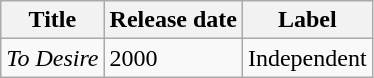<table class="wikitable">
<tr>
<th>Title</th>
<th>Release date</th>
<th>Label</th>
</tr>
<tr>
<td><em>To Desire</em></td>
<td>2000</td>
<td>Independent</td>
</tr>
</table>
